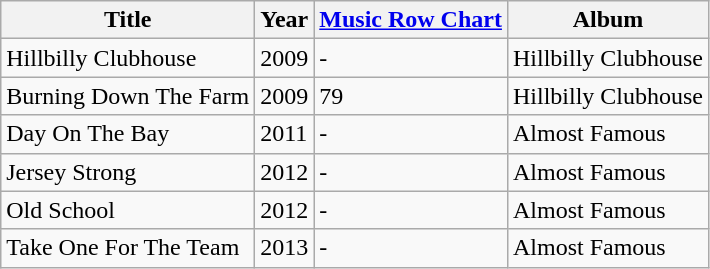<table class="wikitable">
<tr>
<th>Title</th>
<th>Year</th>
<th><a href='#'>Music Row Chart</a></th>
<th>Album</th>
</tr>
<tr>
<td>Hillbilly Clubhouse</td>
<td>2009</td>
<td>-</td>
<td>Hillbilly Clubhouse</td>
</tr>
<tr>
<td>Burning Down The Farm</td>
<td>2009</td>
<td>79</td>
<td>Hillbilly Clubhouse</td>
</tr>
<tr>
<td>Day On The Bay</td>
<td>2011</td>
<td>-</td>
<td>Almost Famous</td>
</tr>
<tr>
<td>Jersey Strong</td>
<td>2012</td>
<td>-</td>
<td>Almost Famous</td>
</tr>
<tr>
<td>Old School</td>
<td>2012</td>
<td>-</td>
<td>Almost Famous</td>
</tr>
<tr>
<td>Take One For The Team</td>
<td>2013</td>
<td>-</td>
<td>Almost Famous</td>
</tr>
</table>
